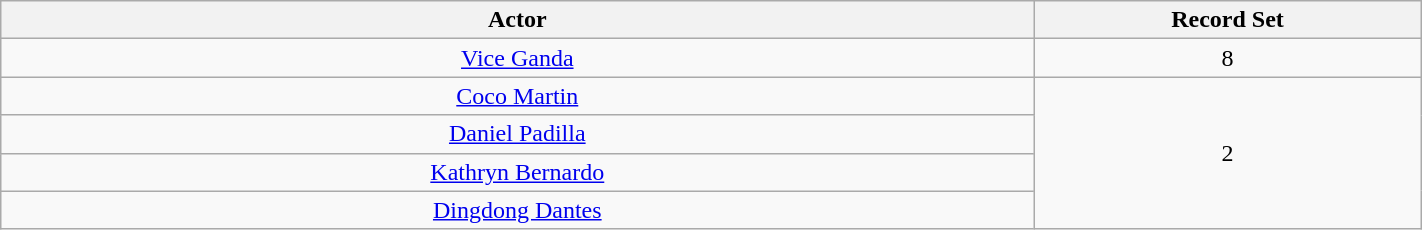<table class="wikitable"  style="width:75%; text-align:center;">
<tr>
<th width=40%>Actor</th>
<th width=15%>Record Set</th>
</tr>
<tr>
<td><a href='#'>Vice Ganda</a></td>
<td>8</td>
</tr>
<tr>
<td><a href='#'>Coco Martin</a></td>
<td rowspan="4">2</td>
</tr>
<tr>
<td><a href='#'>Daniel Padilla</a></td>
</tr>
<tr>
<td><a href='#'>Kathryn Bernardo</a></td>
</tr>
<tr>
<td><a href='#'>Dingdong Dantes</a></td>
</tr>
</table>
